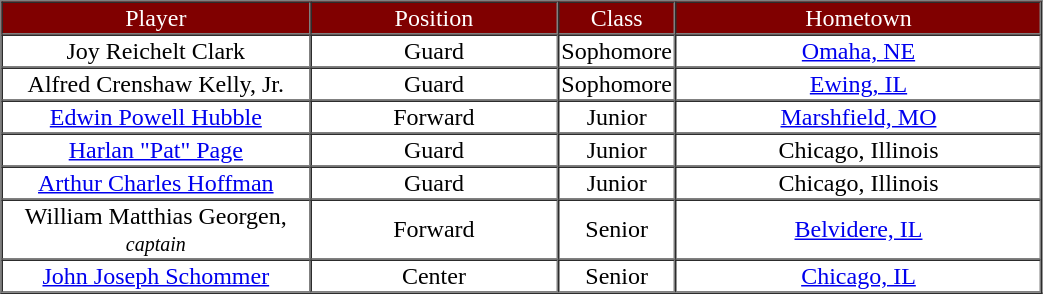<table cellpadding="1" border="1" cellspacing="0" width="55%" style="text-align:center;">
<tr style="background:Maroon; color:white;">
<td>Player</td>
<td>Position</td>
<td>Class</td>
<td>Hometown</td>
</tr>
<tr align="center" bgcolor="">
<td width="250">Joy Reichelt Clark</td>
<td width="200">Guard</td>
<td width="75">Sophomore</td>
<td width="300"><a href='#'>Omaha, NE</a></td>
</tr>
<tr align="center" bgcolor="">
<td>Alfred Crenshaw Kelly, Jr.</td>
<td>Guard</td>
<td>Sophomore</td>
<td><a href='#'>Ewing, IL</a></td>
</tr>
<tr align="center" bgcolor="">
<td><a href='#'>Edwin Powell Hubble</a></td>
<td>Forward</td>
<td>Junior</td>
<td><a href='#'>Marshfield, MO</a></td>
</tr>
<tr align="center" bgcolor="">
<td><a href='#'>Harlan "Pat" Page</a></td>
<td>Guard</td>
<td>Junior</td>
<td>Chicago, Illinois</td>
</tr>
<tr align="center" bgcolor="">
<td><a href='#'>Arthur Charles Hoffman</a></td>
<td>Guard</td>
<td>Junior</td>
<td>Chicago, Illinois</td>
</tr>
<tr align="center" bgcolor="">
<td>William Matthias Georgen, <small><em>captain</em></small></td>
<td>Forward</td>
<td>Senior</td>
<td><a href='#'>Belvidere, IL</a></td>
</tr>
<tr align="center" bgcolor="">
<td><a href='#'>John Joseph Schommer</a></td>
<td>Center</td>
<td>Senior</td>
<td><a href='#'>Chicago, IL</a></td>
</tr>
<tr align="center" bgcolor="">
</tr>
</table>
